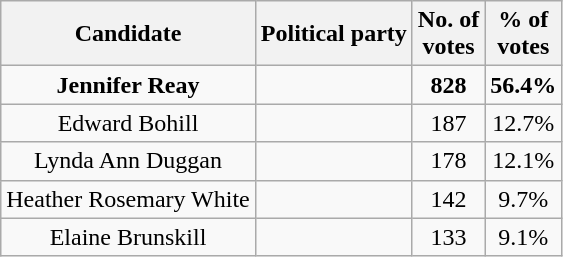<table class="wikitable sortable" style="text-align: center">
<tr>
<th>Candidate</th>
<th><strong>Political party</strong></th>
<th><strong>No. of<br>votes</strong></th>
<th><strong>% of<br>votes</strong></th>
</tr>
<tr>
<td><strong>Jennifer Reay</strong></td>
<td><strong></strong></td>
<td><strong>828</strong></td>
<td><strong>56.4%</strong></td>
</tr>
<tr>
<td>Edward Bohill</td>
<td></td>
<td>187</td>
<td>12.7%</td>
</tr>
<tr>
<td>Lynda Ann Duggan</td>
<td><strong></strong></td>
<td>178</td>
<td>12.1%</td>
</tr>
<tr>
<td>Heather Rosemary White</td>
<td></td>
<td>142</td>
<td>9.7%</td>
</tr>
<tr>
<td>Elaine Brunskill</td>
<td></td>
<td>133</td>
<td>9.1%</td>
</tr>
</table>
